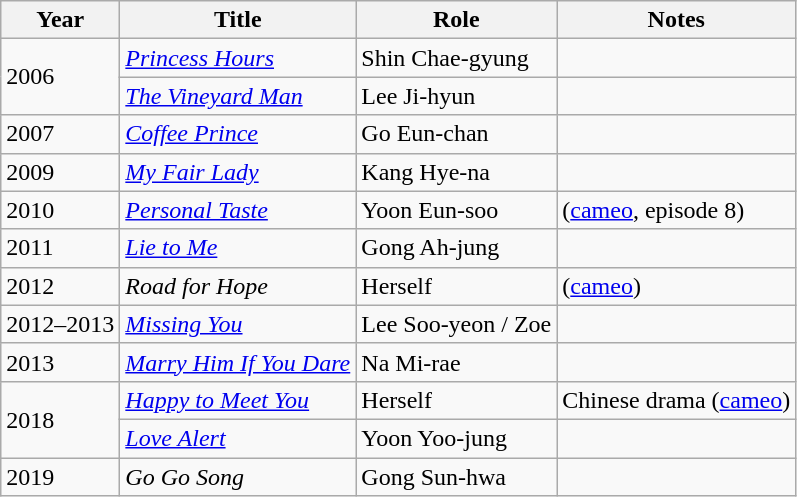<table class="wikitable">
<tr>
<th>Year</th>
<th>Title</th>
<th>Role</th>
<th>Notes</th>
</tr>
<tr>
<td rowspan="2">2006</td>
<td><em><a href='#'>Princess Hours</a></em></td>
<td>Shin Chae-gyung</td>
<td></td>
</tr>
<tr>
<td><em><a href='#'>The Vineyard Man</a></em></td>
<td>Lee Ji-hyun</td>
<td></td>
</tr>
<tr>
<td>2007</td>
<td><em><a href='#'>Coffee Prince</a></em></td>
<td>Go Eun-chan</td>
<td></td>
</tr>
<tr>
<td>2009</td>
<td><em><a href='#'>My Fair Lady</a></em></td>
<td>Kang Hye-na</td>
<td></td>
</tr>
<tr>
<td>2010</td>
<td><em><a href='#'>Personal Taste</a></em></td>
<td>Yoon Eun-soo</td>
<td>(<a href='#'>cameo</a>, episode 8)</td>
</tr>
<tr>
<td>2011</td>
<td><em><a href='#'>Lie to Me</a></em></td>
<td>Gong Ah-jung</td>
<td></td>
</tr>
<tr>
<td>2012</td>
<td><em>Road for Hope</em></td>
<td>Herself</td>
<td>(<a href='#'>cameo</a>)</td>
</tr>
<tr>
<td>2012–2013</td>
<td><em><a href='#'>Missing You</a></em></td>
<td>Lee Soo-yeon / Zoe</td>
<td></td>
</tr>
<tr>
<td>2013</td>
<td><em><a href='#'>Marry Him If You Dare</a></em></td>
<td>Na Mi-rae</td>
<td></td>
</tr>
<tr>
<td rowspan=2>2018</td>
<td><em><a href='#'>Happy to Meet You</a></em></td>
<td>Herself</td>
<td>Chinese drama (<a href='#'>cameo</a>)</td>
</tr>
<tr>
<td><em><a href='#'>Love Alert</a></em></td>
<td>Yoon Yoo-jung</td>
<td></td>
</tr>
<tr>
<td>2019</td>
<td><em>Go Go Song</em></td>
<td>Gong Sun-hwa</td>
<td></td>
</tr>
</table>
